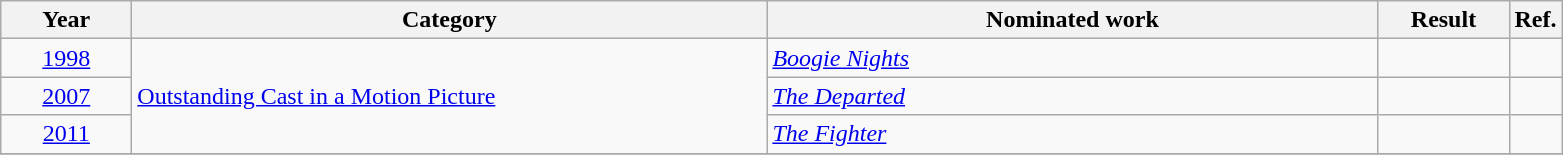<table class=wikitable>
<tr>
<th scope="col" style="width:5em;">Year</th>
<th scope="col" style="width:26em;">Category</th>
<th scope="col" style="width:25em;">Nominated work</th>
<th scope="col" style="width:5em;">Result</th>
<th>Ref.</th>
</tr>
<tr>
<td style="text-align:center;"><a href='#'>1998</a></td>
<td rowspan="3"><a href='#'>Outstanding Cast in a Motion Picture</a></td>
<td><em><a href='#'>Boogie Nights</a></em></td>
<td></td>
<td style="text-align:center;"></td>
</tr>
<tr>
<td style="text-align:center;"><a href='#'>2007</a></td>
<td><em><a href='#'>The Departed</a></em></td>
<td></td>
<td style="text-align:center;"></td>
</tr>
<tr>
<td style="text-align:center;"><a href='#'>2011</a></td>
<td><em><a href='#'>The Fighter</a></em></td>
<td></td>
<td style="text-align:center;"></td>
</tr>
<tr>
</tr>
</table>
